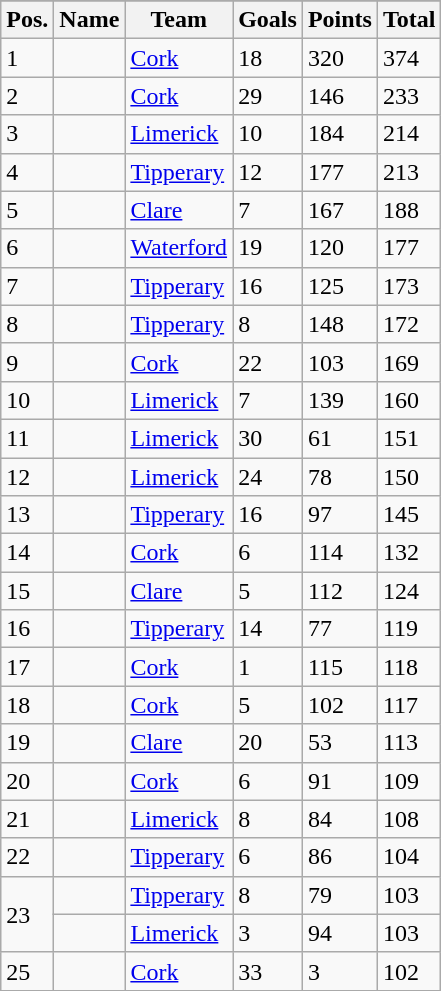<table class="wikitable sortable">
<tr>
</tr>
<tr>
<th>Pos.</th>
<th>Name</th>
<th>Team</th>
<th>Goals</th>
<th>Points</th>
<th>Total</th>
</tr>
<tr>
<td>1</td>
<td><strong></strong></td>
<td><a href='#'>Cork</a></td>
<td>18</td>
<td>320</td>
<td>374</td>
</tr>
<tr>
<td>2</td>
<td></td>
<td><a href='#'>Cork</a></td>
<td>29</td>
<td>146</td>
<td>233</td>
</tr>
<tr>
<td>3</td>
<td><strong></strong></td>
<td><a href='#'>Limerick</a></td>
<td>10</td>
<td>184</td>
<td>214</td>
</tr>
<tr>
<td>4</td>
<td></td>
<td><a href='#'>Tipperary</a></td>
<td>12</td>
<td>177</td>
<td>213</td>
</tr>
<tr>
<td>5</td>
<td><strong></strong></td>
<td><a href='#'>Clare</a></td>
<td>7</td>
<td>167</td>
<td>188</td>
</tr>
<tr>
<td>6</td>
<td></td>
<td><a href='#'>Waterford</a></td>
<td>19</td>
<td>120</td>
<td>177</td>
</tr>
<tr>
<td>7</td>
<td></td>
<td><a href='#'>Tipperary</a></td>
<td>16</td>
<td>125</td>
<td>173</td>
</tr>
<tr>
<td>8</td>
<td><strong></strong></td>
<td><a href='#'>Tipperary</a></td>
<td>8</td>
<td>148</td>
<td>172</td>
</tr>
<tr>
<td>9</td>
<td></td>
<td><a href='#'>Cork</a></td>
<td>22</td>
<td>103</td>
<td>169</td>
</tr>
<tr>
<td>10</td>
<td></td>
<td><a href='#'>Limerick</a></td>
<td>7</td>
<td>139</td>
<td>160</td>
</tr>
<tr>
<td>11</td>
<td></td>
<td><a href='#'>Limerick</a></td>
<td>30</td>
<td>61</td>
<td>151</td>
</tr>
<tr>
<td>12</td>
<td></td>
<td><a href='#'>Limerick</a></td>
<td>24</td>
<td>78</td>
<td>150</td>
</tr>
<tr>
<td>13</td>
<td></td>
<td><a href='#'>Tipperary</a></td>
<td>16</td>
<td>97</td>
<td>145</td>
</tr>
<tr>
<td>14</td>
<td></td>
<td><a href='#'>Cork</a></td>
<td>6</td>
<td>114</td>
<td>132</td>
</tr>
<tr>
<td>15</td>
<td><strong></strong></td>
<td><a href='#'>Clare</a></td>
<td>5</td>
<td>112</td>
<td>124</td>
</tr>
<tr>
<td>16</td>
<td></td>
<td><a href='#'>Tipperary</a></td>
<td>14</td>
<td>77</td>
<td>119</td>
</tr>
<tr>
<td>17</td>
<td></td>
<td><a href='#'>Cork</a></td>
<td>1</td>
<td>115</td>
<td>118</td>
</tr>
<tr>
<td>18</td>
<td></td>
<td><a href='#'>Cork</a></td>
<td>5</td>
<td>102</td>
<td>117</td>
</tr>
<tr>
<td>19</td>
<td></td>
<td><a href='#'>Clare</a></td>
<td>20</td>
<td>53</td>
<td>113</td>
</tr>
<tr>
<td>20</td>
<td></td>
<td><a href='#'>Cork</a></td>
<td>6</td>
<td>91</td>
<td>109</td>
</tr>
<tr>
<td>21</td>
<td></td>
<td><a href='#'>Limerick</a></td>
<td>8</td>
<td>84</td>
<td>108</td>
</tr>
<tr>
<td>22</td>
<td></td>
<td><a href='#'>Tipperary</a></td>
<td>6</td>
<td>86</td>
<td>104</td>
</tr>
<tr>
<td rowspan=2>23</td>
<td></td>
<td><a href='#'>Tipperary</a></td>
<td>8</td>
<td>79</td>
<td>103</td>
</tr>
<tr>
<td></td>
<td><a href='#'>Limerick</a></td>
<td>3</td>
<td>94</td>
<td>103</td>
</tr>
<tr>
<td>25</td>
<td></td>
<td><a href='#'>Cork</a></td>
<td>33</td>
<td>3</td>
<td>102</td>
</tr>
</table>
